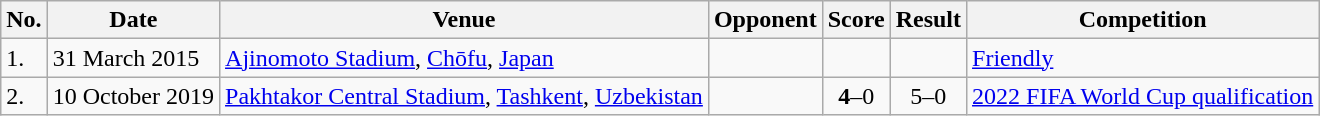<table class="wikitable">
<tr>
<th>No.</th>
<th>Date</th>
<th>Venue</th>
<th>Opponent</th>
<th>Score</th>
<th>Result</th>
<th>Competition</th>
</tr>
<tr>
<td>1.</td>
<td>31 March 2015</td>
<td><a href='#'>Ajinomoto Stadium</a>, <a href='#'>Chōfu</a>, <a href='#'>Japan</a></td>
<td></td>
<td></td>
<td></td>
<td><a href='#'>Friendly</a></td>
</tr>
<tr>
<td>2.</td>
<td>10 October 2019</td>
<td><a href='#'>Pakhtakor Central Stadium</a>, <a href='#'>Tashkent</a>, <a href='#'>Uzbekistan</a></td>
<td></td>
<td align=center><strong>4</strong>–0</td>
<td align=center>5–0</td>
<td><a href='#'>2022 FIFA World Cup qualification</a></td>
</tr>
</table>
